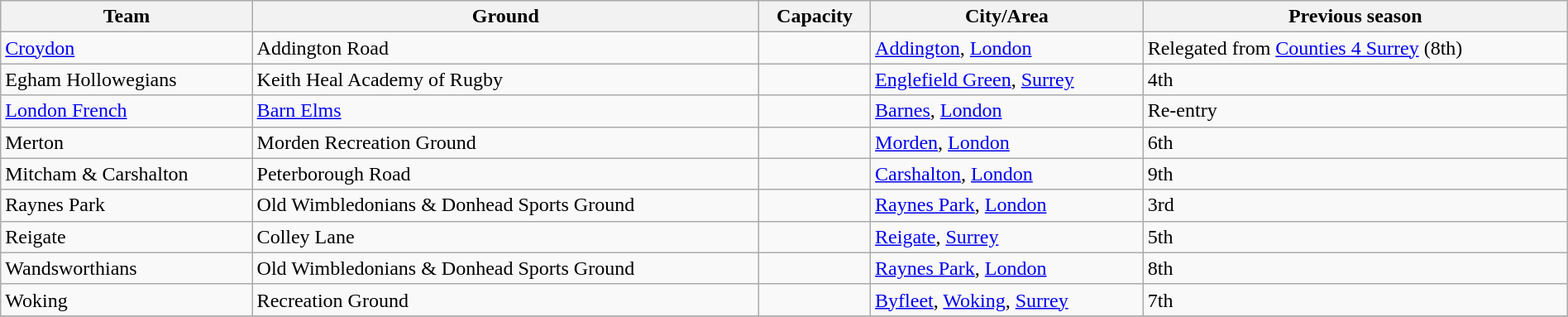<table class="wikitable sortable" width=100%>
<tr>
<th>Team</th>
<th>Ground</th>
<th>Capacity</th>
<th>City/Area</th>
<th>Previous season</th>
</tr>
<tr>
<td><a href='#'>Croydon</a></td>
<td>Addington Road</td>
<td></td>
<td><a href='#'>Addington</a>, <a href='#'>London</a></td>
<td>Relegated from <a href='#'>Counties 4 Surrey</a> (8th)</td>
</tr>
<tr>
<td>Egham Hollowegians</td>
<td>Keith Heal Academy of Rugby</td>
<td></td>
<td><a href='#'>Englefield Green</a>, <a href='#'>Surrey</a></td>
<td>4th</td>
</tr>
<tr>
<td><a href='#'>London French</a></td>
<td><a href='#'>Barn Elms</a></td>
<td></td>
<td><a href='#'>Barnes</a>, <a href='#'>London</a></td>
<td>Re-entry</td>
</tr>
<tr>
<td>Merton</td>
<td>Morden Recreation Ground</td>
<td></td>
<td><a href='#'>Morden</a>, <a href='#'>London</a></td>
<td>6th</td>
</tr>
<tr>
<td>Mitcham & Carshalton</td>
<td>Peterborough Road</td>
<td></td>
<td><a href='#'>Carshalton</a>, <a href='#'>London</a></td>
<td>9th</td>
</tr>
<tr>
<td>Raynes Park</td>
<td>Old Wimbledonians & Donhead Sports Ground</td>
<td></td>
<td><a href='#'>Raynes Park</a>, <a href='#'>London</a></td>
<td>3rd</td>
</tr>
<tr>
<td>Reigate</td>
<td>Colley Lane</td>
<td></td>
<td><a href='#'>Reigate</a>, <a href='#'>Surrey</a></td>
<td>5th</td>
</tr>
<tr>
<td>Wandsworthians</td>
<td>Old Wimbledonians & Donhead Sports Ground</td>
<td></td>
<td><a href='#'>Raynes Park</a>, <a href='#'>London</a></td>
<td>8th</td>
</tr>
<tr>
<td>Woking</td>
<td>Recreation Ground</td>
<td></td>
<td><a href='#'>Byfleet</a>, <a href='#'>Woking</a>, <a href='#'>Surrey</a></td>
<td>7th</td>
</tr>
<tr>
</tr>
</table>
